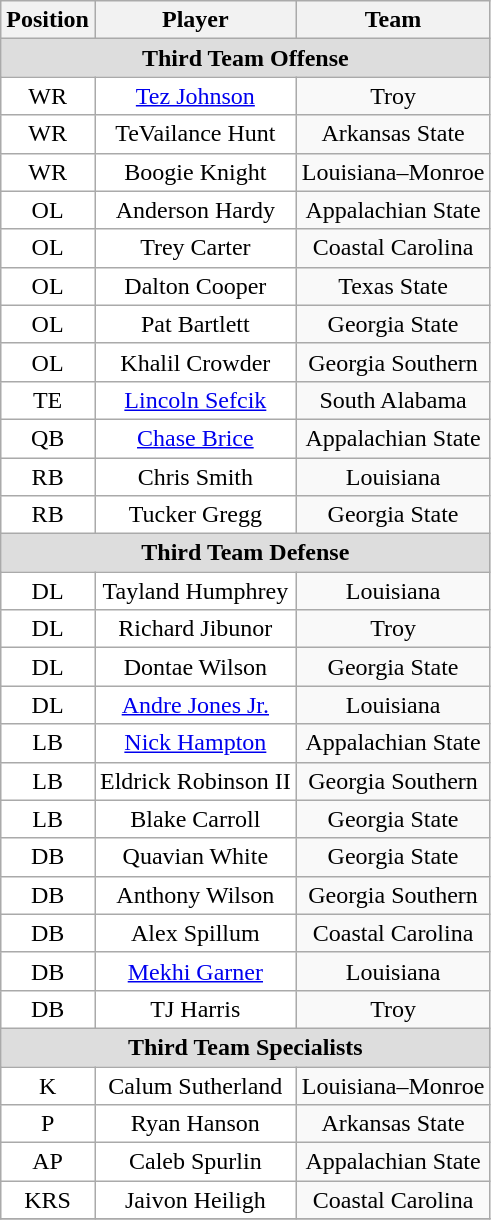<table class="wikitable" border="0">
<tr>
<th>Position</th>
<th>Player</th>
<th>Team</th>
</tr>
<tr>
<td colspan="3" style="text-align:center; background:#ddd;"><strong>Third Team Offense </strong></td>
</tr>
<tr style="text-align:center;">
<td style="background:white">WR</td>
<td style="background:white"><a href='#'>Tez Johnson</a></td>
<td style=>Troy</td>
</tr>
<tr style="text-align:center;">
<td style="background:white">WR</td>
<td style="background:white">TeVailance Hunt</td>
<td style=>Arkansas State</td>
</tr>
<tr style="text-align:center;">
<td style="background:white">WR</td>
<td style="background:white">Boogie Knight</td>
<td style=>Louisiana–Monroe</td>
</tr>
<tr style="text-align:center;">
<td style="background:white">OL</td>
<td style="background:white">Anderson Hardy</td>
<td style=>Appalachian State</td>
</tr>
<tr style="text-align:center;">
<td style="background:white">OL</td>
<td style="background:white">Trey Carter</td>
<td style=>Coastal Carolina</td>
</tr>
<tr style="text-align:center;">
<td style="background:white">OL</td>
<td style="background:white">Dalton Cooper</td>
<td style=>Texas State</td>
</tr>
<tr style="text-align:center;">
<td style="background:white">OL</td>
<td style="background:white">Pat Bartlett</td>
<td style=>Georgia State</td>
</tr>
<tr style="text-align:center;">
<td style="background:white">OL</td>
<td style="background:white">Khalil Crowder</td>
<td style=>Georgia Southern</td>
</tr>
<tr style="text-align:center;">
<td style="background:white">TE</td>
<td style="background:white"><a href='#'>Lincoln Sefcik</a></td>
<td style=>South Alabama</td>
</tr>
<tr style="text-align:center;">
<td style="background:white">QB</td>
<td style="background:white"><a href='#'>Chase Brice</a></td>
<td style=>Appalachian State</td>
</tr>
<tr style="text-align:center;">
<td style="background:white">RB</td>
<td style="background:white">Chris Smith</td>
<td style=>Louisiana</td>
</tr>
<tr style="text-align:center;">
<td style="background:white">RB</td>
<td style="background:white">Tucker Gregg</td>
<td style=>Georgia State</td>
</tr>
<tr>
<td colspan="3" style="text-align:center; background:#ddd;"><strong>Third Team Defense</strong></td>
</tr>
<tr style="text-align:center;">
<td style="background:white">DL</td>
<td style="background:white">Tayland Humphrey</td>
<td style=>Louisiana</td>
</tr>
<tr style="text-align:center;">
<td style="background:white">DL</td>
<td style="background:white">Richard Jibunor</td>
<td style=>Troy</td>
</tr>
<tr style="text-align:center;">
<td style="background:white">DL</td>
<td style="background:white">Dontae Wilson</td>
<td style=>Georgia State</td>
</tr>
<tr style="text-align:center;">
<td style="background:white">DL</td>
<td style="background:white"><a href='#'>Andre Jones Jr.</a></td>
<td style=>Louisiana</td>
</tr>
<tr style="text-align:center;">
<td style="background:white">LB</td>
<td style="background:white"><a href='#'>Nick Hampton</a></td>
<td style=>Appalachian State</td>
</tr>
<tr style="text-align:center;">
<td style="background:white">LB</td>
<td style="background:white">Eldrick Robinson II</td>
<td style=>Georgia Southern</td>
</tr>
<tr style="text-align:center;">
<td style="background:white">LB</td>
<td style="background:white">Blake Carroll</td>
<td style=>Georgia State</td>
</tr>
<tr style="text-align:center;">
<td style="background:white">DB</td>
<td style="background:white">Quavian White</td>
<td style=>Georgia State</td>
</tr>
<tr style="text-align:center;">
<td style="background:white">DB</td>
<td style="background:white">Anthony Wilson</td>
<td style=>Georgia Southern</td>
</tr>
<tr style="text-align:center;">
<td style="background:white">DB</td>
<td style="background:white">Alex Spillum</td>
<td style=>Coastal Carolina</td>
</tr>
<tr style="text-align:center;">
<td style="background:white">DB</td>
<td style="background:white"><a href='#'>Mekhi Garner</a></td>
<td style=>Louisiana</td>
</tr>
<tr style="text-align:center;">
<td style="background:white">DB</td>
<td style="background:white">TJ Harris</td>
<td style=>Troy</td>
</tr>
<tr>
<td colspan="3" style="text-align:center; background:#ddd;"><strong>Third Team Specialists</strong></td>
</tr>
<tr style="text-align:center;">
<td style="background:white">K</td>
<td style="background:white">Calum Sutherland</td>
<td style=>Louisiana–Monroe</td>
</tr>
<tr style="text-align:center;">
<td style="background:white">P</td>
<td style="background:white">Ryan Hanson</td>
<td style=>Arkansas State</td>
</tr>
<tr style="text-align:center;">
<td style="background:white">AP</td>
<td style="background:white">Caleb Spurlin</td>
<td style=>Appalachian State</td>
</tr>
<tr style="text-align:center;">
<td style="background:white">KRS</td>
<td style="background:white">Jaivon Heiligh</td>
<td style=>Coastal Carolina</td>
</tr>
<tr style="text-align:center;">
</tr>
</table>
